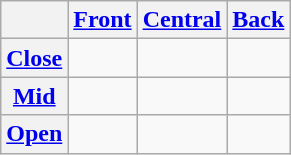<table class="wikitable" style="text-align: center;">
<tr>
<th></th>
<th><a href='#'>Front</a></th>
<th><a href='#'>Central</a></th>
<th><a href='#'>Back</a></th>
</tr>
<tr>
<th><a href='#'>Close</a></th>
<td></td>
<td></td>
<td></td>
</tr>
<tr>
<th><a href='#'>Mid</a></th>
<td></td>
<td></td>
<td></td>
</tr>
<tr>
<th><a href='#'>Open</a></th>
<td></td>
<td></td>
<td></td>
</tr>
</table>
